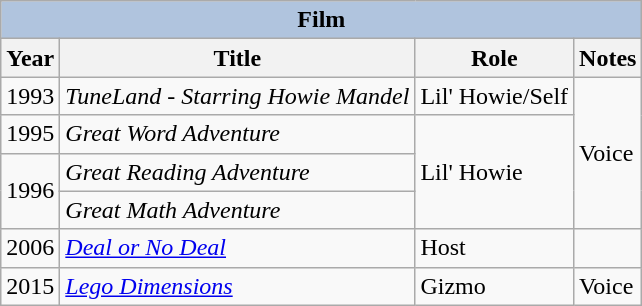<table class="wikitable sortable">
<tr>
<th colspan=4 style="background:#B0C4DE;">Film</th>
</tr>
<tr align="center">
<th>Year</th>
<th>Title</th>
<th>Role</th>
<th class="unsortable">Notes</th>
</tr>
<tr>
<td>1993</td>
<td><em>TuneLand - Starring Howie Mandel</em></td>
<td>Lil' Howie/Self</td>
<td rowspan=4>Voice</td>
</tr>
<tr>
<td>1995</td>
<td><em>Great Word Adventure</em></td>
<td rowspan=3>Lil' Howie</td>
</tr>
<tr>
<td rowspan=2>1996</td>
<td><em>Great Reading Adventure</em></td>
</tr>
<tr>
<td><em>Great Math Adventure</em></td>
</tr>
<tr>
<td>2006</td>
<td><em><a href='#'>Deal or No Deal</a></em></td>
<td>Host</td>
<td></td>
</tr>
<tr>
<td>2015</td>
<td><em><a href='#'>Lego Dimensions</a></em></td>
<td>Gizmo</td>
<td>Voice</td>
</tr>
</table>
